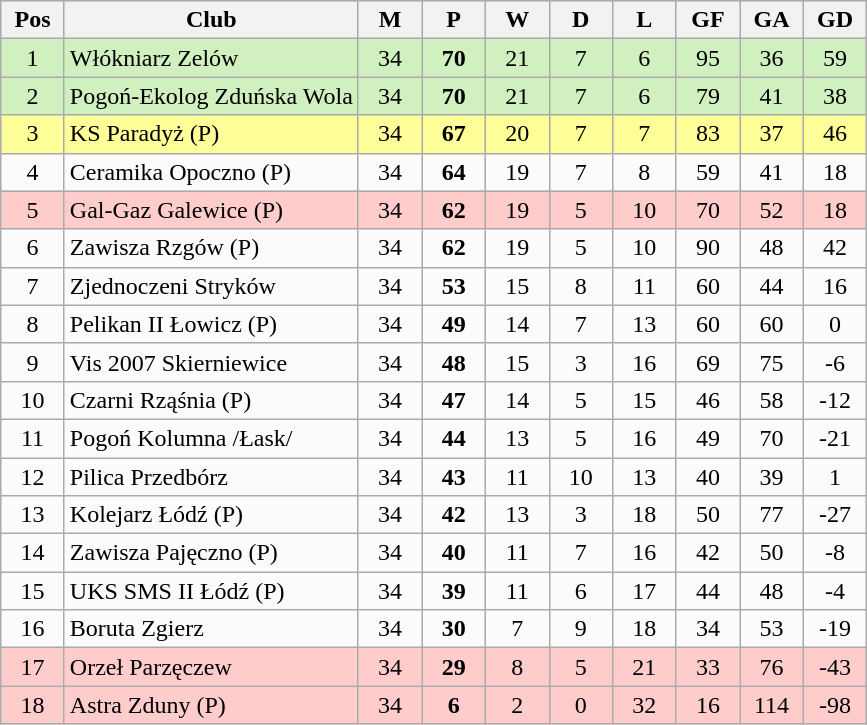<table class="wikitable" style="text-align:center;">
<tr ---- BGCOLOR="#DCDCDC">
<th width=35px>Pos</th>
<th>Club</th>
<th width=35px>M</th>
<th width=35px>P</th>
<th width=35px>W</th>
<th width=35px>D</th>
<th width=35px>L</th>
<th width=35px>GF</th>
<th width=35px>GA</th>
<th width=35px>GD</th>
</tr>
<tr bgcolor=#D0F0C0>
<td>1</td>
<td align=left>Włókniarz Zelów</td>
<td>34</td>
<td><strong>70</strong></td>
<td>21</td>
<td>7</td>
<td>6</td>
<td>95</td>
<td>36</td>
<td>59</td>
</tr>
<tr bgcolor=#D0F0C0>
<td>2</td>
<td align=left>Pogoń-Ekolog Zduńska Wola</td>
<td>34</td>
<td><strong>70</strong></td>
<td>21</td>
<td>7</td>
<td>6</td>
<td>79</td>
<td>41</td>
<td>38</td>
</tr>
<tr bgcolor=#FFFF99>
<td>3</td>
<td align=left>KS Paradyż <span>(P)</span><noinclude></td>
<td>34</td>
<td><strong>67</strong></td>
<td>20</td>
<td>7</td>
<td>7</td>
<td>83</td>
<td>37</td>
<td>46</td>
</tr>
<tr bgcolor=#FBFBFB>
<td>4</td>
<td align=left>Ceramika Opoczno <span>(P)</span><noinclude></td>
<td>34</td>
<td><strong>64</strong></td>
<td>19</td>
<td>7</td>
<td>8</td>
<td>59</td>
<td>41</td>
<td>18</td>
</tr>
<tr bgcolor=#FFCCCC>
<td>5</td>
<td align=left>Gal-Gaz Galewice <span>(P)</span><noinclude></td>
<td>34</td>
<td><strong>62</strong></td>
<td>19</td>
<td>5</td>
<td>10</td>
<td>70</td>
<td>52</td>
<td>18</td>
</tr>
<tr bgcolor=#FBFBFB>
<td>6</td>
<td align=left>Zawisza Rzgów <span>(P)</span><noinclude></td>
<td>34</td>
<td><strong>62</strong></td>
<td>19</td>
<td>5</td>
<td>10</td>
<td>90</td>
<td>48</td>
<td>42</td>
</tr>
<tr bgcolor=#FBFBFB>
<td>7</td>
<td align=left>Zjednoczeni Stryków</td>
<td>34</td>
<td><strong>53</strong></td>
<td>15</td>
<td>8</td>
<td>11</td>
<td>60</td>
<td>44</td>
<td>16</td>
</tr>
<tr bgcolor=#FBFBFB>
<td>8</td>
<td align=left>Pelikan II Łowicz <span>(P)</span><noinclude></td>
<td>34</td>
<td><strong>49</strong></td>
<td>14</td>
<td>7</td>
<td>13</td>
<td>60</td>
<td>60</td>
<td>0</td>
</tr>
<tr bgcolor=#FBFBFB>
<td>9</td>
<td align=left>Vis 2007 Skierniewice</td>
<td>34</td>
<td><strong>48</strong></td>
<td>15</td>
<td>3</td>
<td>16</td>
<td>69</td>
<td>75</td>
<td>-6</td>
</tr>
<tr bgcolor=#FBFBFB>
<td>10</td>
<td align=left>Czarni Rząśnia <span>(P)</span><noinclude></td>
<td>34</td>
<td><strong>47</strong></td>
<td>14</td>
<td>5</td>
<td>15</td>
<td>46</td>
<td>58</td>
<td>-12</td>
</tr>
<tr bgcolor=#FBFBFB>
<td>11</td>
<td align=left>Pogoń Kolumna /Łask/</td>
<td>34</td>
<td><strong>44</strong></td>
<td>13</td>
<td>5</td>
<td>16</td>
<td>49</td>
<td>70</td>
<td>-21</td>
</tr>
<tr bgcolor=#FBFBFB>
<td>12</td>
<td align=left>Pilica Przedbórz</td>
<td>34</td>
<td><strong>43</strong></td>
<td>11</td>
<td>10</td>
<td>13</td>
<td>40</td>
<td>39</td>
<td>1</td>
</tr>
<tr bgcolor=#FBFBFB>
<td>13</td>
<td align=left>Kolejarz Łódź <span>(P)</span><noinclude></td>
<td>34</td>
<td><strong>42</strong></td>
<td>13</td>
<td>3</td>
<td>18</td>
<td>50</td>
<td>77</td>
<td>-27</td>
</tr>
<tr bgcolor=#FBFBFB>
<td>14</td>
<td align=left>Zawisza Pajęczno <span>(P)</span><noinclude></td>
<td>34</td>
<td><strong>40</strong></td>
<td>11</td>
<td>7</td>
<td>16</td>
<td>42</td>
<td>50</td>
<td>-8</td>
</tr>
<tr bgcolor=#FBFBFB>
<td>15</td>
<td align=left>UKS SMS II Łódź <span>(P)</span><noinclude></td>
<td>34</td>
<td><strong>39</strong></td>
<td>11</td>
<td>6</td>
<td>17</td>
<td>44</td>
<td>48</td>
<td>-4</td>
</tr>
<tr bgcolor=#FBFBFB>
<td>16</td>
<td align=left>Boruta Zgierz</td>
<td>34</td>
<td><strong>30</strong></td>
<td>7</td>
<td>9</td>
<td>18</td>
<td>34</td>
<td>53</td>
<td>-19</td>
</tr>
<tr bgcolor=#FFCCCC>
<td>17</td>
<td align=left>Orzeł Parzęczew</td>
<td>34</td>
<td><strong>29</strong></td>
<td>8</td>
<td>5</td>
<td>21</td>
<td>33</td>
<td>76</td>
<td>-43</td>
</tr>
<tr bgcolor=#FFCCCC>
<td>18</td>
<td align=left>Astra Zduny <span>(P)</span><noinclude></td>
<td>34</td>
<td><strong>6</strong></td>
<td>2</td>
<td>0</td>
<td>32</td>
<td>16</td>
<td>114</td>
<td>-98</td>
</tr>
</table>
